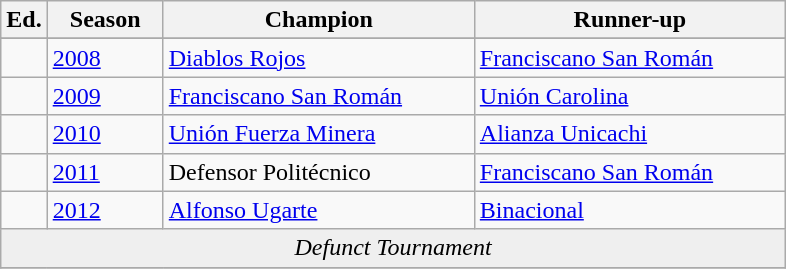<table class="wikitable">
<tr>
<th width=px>Ed.</th>
<th width="70">Season</th>
<th width="200">Champion</th>
<th width="200">Runner-up</th>
</tr>
<tr>
</tr>
<tr>
<td></td>
<td><a href='#'>2008</a></td>
<td><a href='#'>Diablos Rojos</a></td>
<td><a href='#'>Franciscano San Román</a></td>
</tr>
<tr>
<td></td>
<td><a href='#'>2009</a></td>
<td><a href='#'>Franciscano San Román</a></td>
<td><a href='#'>Unión Carolina</a></td>
</tr>
<tr>
<td></td>
<td><a href='#'>2010</a></td>
<td><a href='#'>Unión Fuerza Minera</a></td>
<td><a href='#'>Alianza Unicachi</a></td>
</tr>
<tr>
<td></td>
<td><a href='#'>2011</a></td>
<td>Defensor Politécnico</td>
<td><a href='#'>Franciscano San Román</a></td>
</tr>
<tr>
<td></td>
<td><a href='#'>2012</a></td>
<td><a href='#'>Alfonso Ugarte</a></td>
<td><a href='#'>Binacional</a></td>
</tr>
<tr bgcolor=#efefef>
<td colspan="4" style="text-align:center;"><em>Defunct Tournament</em></td>
</tr>
<tr>
</tr>
</table>
